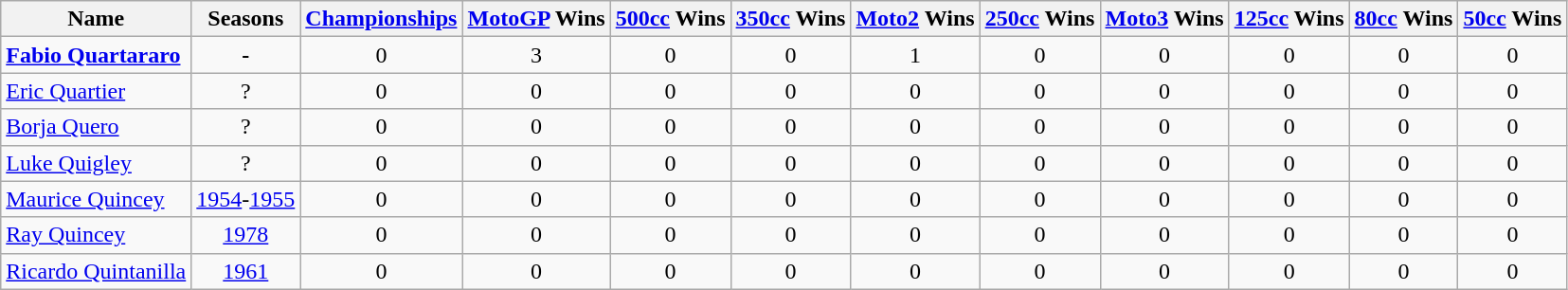<table class="wikitable">
<tr>
<th>Name</th>
<th>Seasons</th>
<th><a href='#'>Championships</a></th>
<th><a href='#'>MotoGP</a> Wins</th>
<th><a href='#'>500cc</a> Wins</th>
<th><a href='#'>350cc</a> Wins</th>
<th><a href='#'>Moto2</a> Wins</th>
<th><a href='#'>250cc</a> Wins</th>
<th><a href='#'>Moto3</a> Wins</th>
<th><a href='#'>125cc</a> Wins</th>
<th><a href='#'>80cc</a> Wins</th>
<th><a href='#'>50cc</a> Wins</th>
</tr>
<tr align="center">
<td align="left"> <strong><a href='#'>Fabio Quartararo</a></strong></td>
<td><strong>-</strong></td>
<td>0</td>
<td>3</td>
<td>0</td>
<td>0</td>
<td>1</td>
<td>0</td>
<td>0</td>
<td>0</td>
<td>0</td>
<td>0</td>
</tr>
<tr align="center">
<td align="left"> <a href='#'>Eric Quartier</a></td>
<td>?</td>
<td>0</td>
<td>0</td>
<td>0</td>
<td>0</td>
<td>0</td>
<td>0</td>
<td>0</td>
<td>0</td>
<td>0</td>
<td>0</td>
</tr>
<tr align="center">
<td align="left"> <a href='#'>Borja Quero</a></td>
<td>?</td>
<td>0</td>
<td>0</td>
<td>0</td>
<td>0</td>
<td>0</td>
<td>0</td>
<td>0</td>
<td>0</td>
<td>0</td>
<td>0</td>
</tr>
<tr align="center">
<td align="left"> <a href='#'>Luke Quigley</a></td>
<td>?</td>
<td>0</td>
<td>0</td>
<td>0</td>
<td>0</td>
<td>0</td>
<td>0</td>
<td>0</td>
<td>0</td>
<td>0</td>
<td>0</td>
</tr>
<tr align="center">
<td align="left"> <a href='#'>Maurice Quincey</a></td>
<td><a href='#'>1954</a>-<a href='#'>1955</a></td>
<td>0</td>
<td>0</td>
<td>0</td>
<td>0</td>
<td>0</td>
<td>0</td>
<td>0</td>
<td>0</td>
<td>0</td>
<td>0</td>
</tr>
<tr align="center">
<td align="left"> <a href='#'>Ray Quincey</a></td>
<td><a href='#'>1978</a></td>
<td>0</td>
<td>0</td>
<td>0</td>
<td>0</td>
<td>0</td>
<td>0</td>
<td>0</td>
<td>0</td>
<td>0</td>
<td>0</td>
</tr>
<tr align="center">
<td align="left"> <a href='#'>Ricardo Quintanilla</a></td>
<td><a href='#'>1961</a></td>
<td>0</td>
<td>0</td>
<td>0</td>
<td>0</td>
<td>0</td>
<td>0</td>
<td>0</td>
<td>0</td>
<td>0</td>
<td>0</td>
</tr>
</table>
